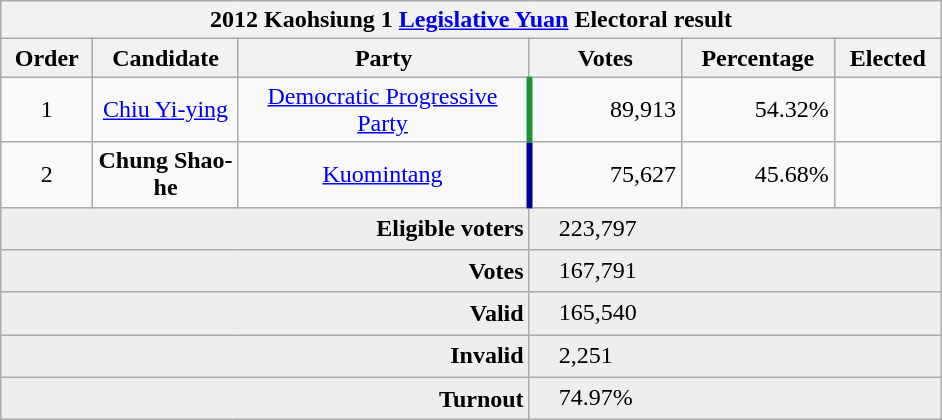<table class="wikitable collapsible" style="margin:1em auto; text-align:center">
<tr>
<th colspan="7" width=620px>2012 Kaohsiung 1 <a href='#'>Legislative Yuan</a> Electoral result</th>
</tr>
<tr>
<th width=35>Order</th>
<th width=55>Candidate</th>
<th width=150>Party</th>
<th width=75>Votes</th>
<th width=75>Percentage</th>
<th width=49>Elected</th>
</tr>
<tr>
<td>1</td>
<td><a href='#'>Chiu Yi-ying</a></td>
<td><a href='#'>Democratic Progressive Party</a></td>
<td style="border-left:4px solid #1B9431;" align="right">89,913</td>
<td align="right">54.32%</td>
<td align="center"></td>
</tr>
<tr>
<td>2</td>
<td><strong>Chung Shao-he</strong></td>
<td><a href='#'>Kuomintang</a></td>
<td style="border-left:4px solid #000099;" align="right">75,627</td>
<td align="right">45.68%</td>
<td align="center"></td>
</tr>
<tr bgcolor=EEEEEE>
<td colspan="3" align="right"><strong>Eligible voters</strong></td>
<td colspan="3" align="left">　223,797</td>
</tr>
<tr bgcolor=EEEEEE>
<td colspan="3" align="right"><strong>Votes</strong></td>
<td colspan="3" align="left">　167,791</td>
</tr>
<tr bgcolor=EEEEEE>
<td colspan="3" align="right"><strong>Valid</strong></td>
<td colspan="3" align="left">　165,540</td>
</tr>
<tr bgcolor=EEEEEE>
<td colspan="3" align="right"><strong>Invalid</strong></td>
<td colspan="3" align="left">　2,251</td>
</tr>
<tr bgcolor=EEEEEE>
<td colspan="3" align="right"><strong>Turnout</strong></td>
<td colspan="3" align="left">　74.97%</td>
</tr>
</table>
